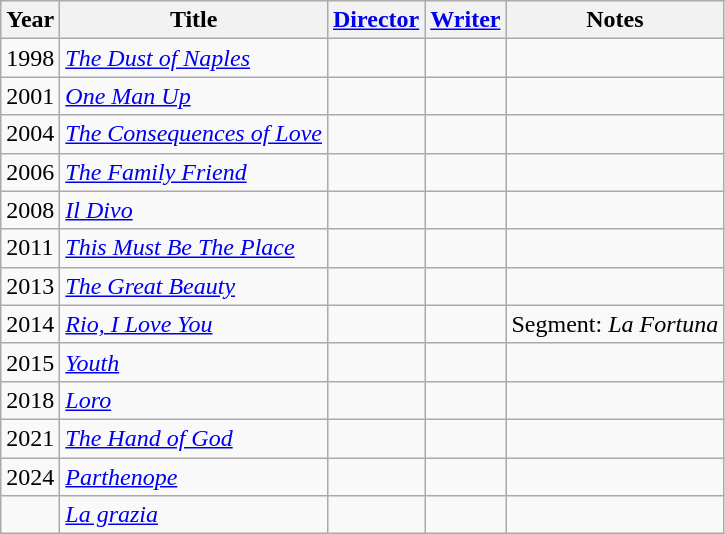<table class="wikitable sortable">
<tr>
<th>Year</th>
<th>Title</th>
<th><a href='#'>Director</a></th>
<th><a href='#'>Writer</a></th>
<th class="unsortable">Notes</th>
</tr>
<tr>
<td>1998</td>
<td><em><a href='#'>The Dust of Naples</a></em></td>
<td></td>
<td></td>
<td></td>
</tr>
<tr>
<td>2001</td>
<td><em><a href='#'>One Man Up</a></em></td>
<td></td>
<td></td>
<td></td>
</tr>
<tr>
<td>2004</td>
<td><em><a href='#'>The Consequences of Love</a></em></td>
<td></td>
<td></td>
<td></td>
</tr>
<tr>
<td>2006</td>
<td><em><a href='#'>The Family Friend</a></em></td>
<td></td>
<td></td>
<td></td>
</tr>
<tr>
<td>2008</td>
<td><em><a href='#'>Il Divo</a></em></td>
<td></td>
<td></td>
<td></td>
</tr>
<tr>
<td>2011</td>
<td><em><a href='#'>This Must Be The Place</a></em></td>
<td></td>
<td></td>
<td></td>
</tr>
<tr>
<td>2013</td>
<td><em><a href='#'>The Great Beauty</a></em></td>
<td></td>
<td></td>
<td></td>
</tr>
<tr>
<td>2014</td>
<td><em><a href='#'>Rio, I Love You</a></em></td>
<td></td>
<td></td>
<td>Segment: <em>La Fortuna</em></td>
</tr>
<tr>
<td>2015</td>
<td><em><a href='#'>Youth</a></em></td>
<td></td>
<td></td>
<td></td>
</tr>
<tr>
<td>2018</td>
<td><em><a href='#'>Loro</a></em></td>
<td></td>
<td></td>
<td></td>
</tr>
<tr>
<td>2021</td>
<td><em><a href='#'>The Hand of God</a></em></td>
<td></td>
<td></td>
<td></td>
</tr>
<tr>
<td>2024</td>
<td><em><a href='#'>Parthenope</a></em></td>
<td></td>
<td></td>
<td></td>
</tr>
<tr>
<td></td>
<td><em><a href='#'>La grazia</a></em></td>
<td></td>
<td></td>
<td></td>
</tr>
</table>
